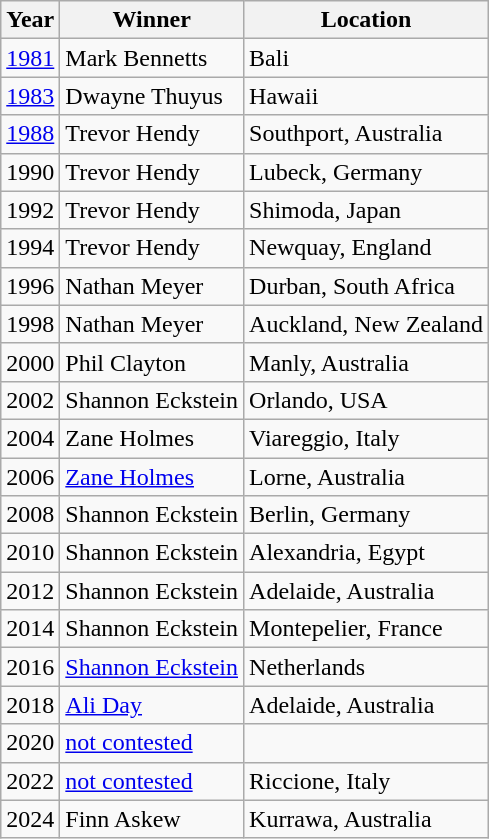<table class="wikitable">
<tr>
<th>Year</th>
<th>Winner</th>
<th>Location</th>
</tr>
<tr>
<td><a href='#'>1981</a></td>
<td>Mark Bennetts</td>
<td>Bali</td>
</tr>
<tr>
<td><a href='#'>1983</a></td>
<td>Dwayne Thuyus</td>
<td>Hawaii</td>
</tr>
<tr>
<td><a href='#'>1988</a></td>
<td>Trevor Hendy</td>
<td>Southport, Australia</td>
</tr>
<tr>
<td>1990</td>
<td>Trevor Hendy</td>
<td>Lubeck, Germany</td>
</tr>
<tr>
<td>1992</td>
<td>Trevor Hendy</td>
<td>Shimoda, Japan</td>
</tr>
<tr>
<td>1994</td>
<td>Trevor Hendy</td>
<td>Newquay, England</td>
</tr>
<tr>
<td>1996</td>
<td>Nathan Meyer</td>
<td>Durban, South Africa</td>
</tr>
<tr>
<td>1998</td>
<td>Nathan Meyer</td>
<td>Auckland, New Zealand</td>
</tr>
<tr>
<td>2000</td>
<td>Phil Clayton</td>
<td>Manly, Australia</td>
</tr>
<tr>
<td>2002</td>
<td>Shannon Eckstein</td>
<td>Orlando, USA</td>
</tr>
<tr>
<td>2004</td>
<td>Zane Holmes</td>
<td>Viareggio, Italy</td>
</tr>
<tr>
<td>2006</td>
<td><a href='#'>Zane Holmes</a></td>
<td>Lorne, Australia</td>
</tr>
<tr>
<td>2008</td>
<td>Shannon Eckstein</td>
<td>Berlin, Germany</td>
</tr>
<tr>
<td>2010</td>
<td>Shannon Eckstein</td>
<td>Alexandria, Egypt</td>
</tr>
<tr>
<td>2012</td>
<td>Shannon Eckstein</td>
<td>Adelaide, Australia</td>
</tr>
<tr>
<td>2014</td>
<td>Shannon Eckstein</td>
<td>Montepelier, France</td>
</tr>
<tr>
<td>2016</td>
<td><a href='#'>Shannon Eckstein</a></td>
<td>Netherlands</td>
</tr>
<tr>
<td>2018</td>
<td><a href='#'>Ali Day</a></td>
<td>Adelaide, Australia</td>
</tr>
<tr>
<td>2020</td>
<td><a href='#'>not contested</a></td>
<td></td>
</tr>
<tr>
<td>2022</td>
<td><a href='#'>not contested</a></td>
<td>Riccione, Italy</td>
</tr>
<tr>
<td>2024</td>
<td>Finn Askew</td>
<td>Kurrawa, Australia</td>
</tr>
</table>
